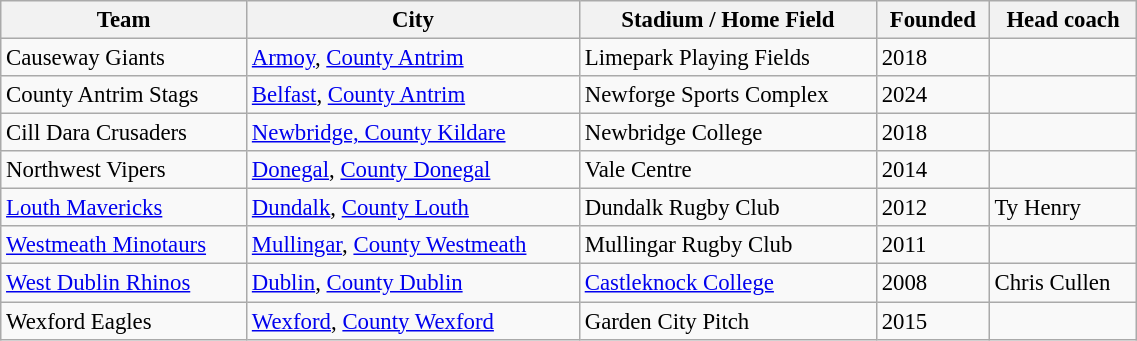<table class="wikitable" style="text-align:center; font-size:95%;width:60%; text-align:left">
<tr>
<th><strong>Team</strong></th>
<th><strong>City</strong></th>
<th><strong>Stadium / Home Field</strong></th>
<th><strong>Founded</strong></th>
<th><strong>Head coach</strong></th>
</tr>
<tr --->
<td> Causeway Giants</td>
<td><a href='#'>Armoy</a>, <a href='#'>County Antrim</a></td>
<td>Limepark Playing Fields</td>
<td>2018</td>
<td></td>
</tr>
<tr --->
<td> County Antrim Stags</td>
<td><a href='#'>Belfast</a>, <a href='#'>County Antrim</a></td>
<td>Newforge Sports Complex</td>
<td>2024</td>
<td></td>
</tr>
<tr --->
<td> Cill Dara Crusaders</td>
<td><a href='#'>Newbridge, County Kildare</a></td>
<td>Newbridge College</td>
<td>2018</td>
<td></td>
</tr>
<tr --->
<td> Northwest Vipers</td>
<td><a href='#'>Donegal</a>, <a href='#'>County Donegal</a></td>
<td>Vale Centre</td>
<td>2014</td>
<td></td>
</tr>
<tr --->
<td> <a href='#'>Louth Mavericks</a></td>
<td><a href='#'>Dundalk</a>, <a href='#'>County Louth</a></td>
<td>Dundalk Rugby Club</td>
<td>2012</td>
<td>Ty Henry</td>
</tr>
<tr --->
<td> <a href='#'>Westmeath Minotaurs</a></td>
<td><a href='#'>Mullingar</a>, <a href='#'>County Westmeath</a></td>
<td>Mullingar Rugby Club</td>
<td>2011</td>
<td></td>
</tr>
<tr --->
<td> <a href='#'>West Dublin Rhinos</a></td>
<td><a href='#'>Dublin</a>, <a href='#'>County Dublin</a></td>
<td><a href='#'>Castleknock College</a></td>
<td>2008</td>
<td>Chris Cullen</td>
</tr>
<tr --->
<td> Wexford Eagles</td>
<td><a href='#'>Wexford</a>, <a href='#'>County Wexford</a></td>
<td>Garden City Pitch</td>
<td>2015</td>
<td></td>
</tr>
</table>
